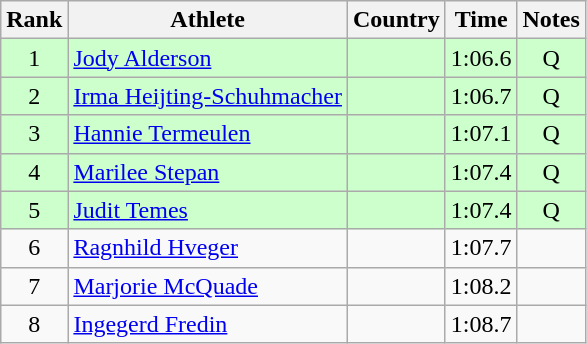<table class="wikitable sortable" style="text-align:center">
<tr>
<th>Rank</th>
<th>Athlete</th>
<th>Country</th>
<th>Time</th>
<th>Notes</th>
</tr>
<tr bgcolor=#ccffcc>
<td>1</td>
<td align=left><a href='#'>Jody Alderson</a></td>
<td align=left></td>
<td>1:06.6</td>
<td>Q</td>
</tr>
<tr bgcolor=#ccffcc>
<td>2</td>
<td align=left><a href='#'>Irma Heijting-Schuhmacher</a></td>
<td align=left></td>
<td>1:06.7</td>
<td>Q</td>
</tr>
<tr bgcolor=#ccffcc>
<td>3</td>
<td align=left><a href='#'>Hannie Termeulen</a></td>
<td align=left></td>
<td>1:07.1</td>
<td>Q</td>
</tr>
<tr bgcolor=#ccffcc>
<td>4</td>
<td align=left><a href='#'>Marilee Stepan</a></td>
<td align=left></td>
<td>1:07.4</td>
<td>Q</td>
</tr>
<tr bgcolor=#ccffcc>
<td>5</td>
<td align=left><a href='#'>Judit Temes</a></td>
<td align=left></td>
<td>1:07.4</td>
<td>Q</td>
</tr>
<tr>
<td>6</td>
<td align=left><a href='#'>Ragnhild Hveger</a></td>
<td align=left></td>
<td>1:07.7</td>
<td></td>
</tr>
<tr>
<td>7</td>
<td align=left><a href='#'>Marjorie McQuade</a></td>
<td align=left></td>
<td>1:08.2</td>
<td></td>
</tr>
<tr>
<td>8</td>
<td align=left><a href='#'>Ingegerd Fredin</a></td>
<td align=left></td>
<td>1:08.7</td>
<td></td>
</tr>
</table>
